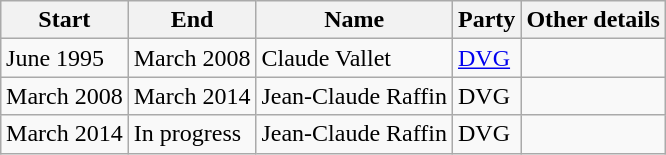<table border="1" class="wikitable" style="margin: 1em auto;">
<tr>
<th>Start</th>
<th>End</th>
<th>Name</th>
<th>Party</th>
<th>Other details</th>
</tr>
<tr>
<td>June 1995</td>
<td>March 2008</td>
<td>Claude Vallet</td>
<td><a href='#'>DVG</a></td>
<td></td>
</tr>
<tr>
<td>March 2008</td>
<td>March 2014</td>
<td>Jean-Claude Raffin</td>
<td>DVG</td>
<td></td>
</tr>
<tr>
<td>March 2014</td>
<td>In progress</td>
<td>Jean-Claude Raffin</td>
<td>DVG</td>
<td></td>
</tr>
</table>
